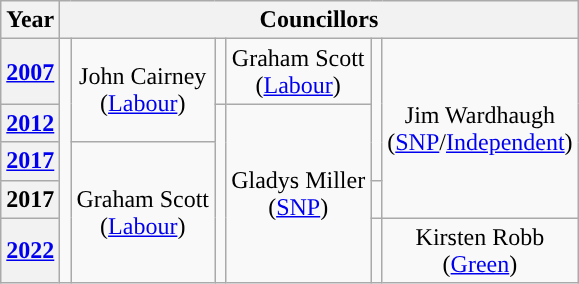<table class="wikitable" style="text-align:center">
<tr>
<th>Year</th>
<th colspan=8>Councillors</th>
</tr>
<tr>
<th><a href='#'>2007</a></th>
<td rowspan=5; style="background-color: "></td>
<td rowspan=2>John Cairney<br>(<a href='#'>Labour</a>)</td>
<td rowspan=1; style="background-color: "></td>
<td rowspan=1>Graham Scott<br>(<a href='#'>Labour</a>)</td>
<td rowspan=3; style="background-color: "></td>
<td rowspan=4>Jim Wardhaugh<br>(<a href='#'>SNP</a>/<a href='#'>Independent</a>)</td>
</tr>
<tr>
<th><a href='#'>2012</a></th>
<td rowspan=4; style="background-color: "></td>
<td rowspan=4>Gladys Miller<br>(<a href='#'>SNP</a>)</td>
</tr>
<tr>
<th><a href='#'>2017</a></th>
<td rowspan=3>Graham Scott<br>(<a href='#'>Labour</a>)</td>
</tr>
<tr>
<th>2017</th>
<td rowspan=1; style="background-color: "></td>
</tr>
<tr>
<th><a href='#'>2022</a></th>
<td rowspan=1; style="background-color: "></td>
<td rowspan=1>Kirsten Robb<br>(<a href='#'>Green</a>)</td>
</tr>
</table>
